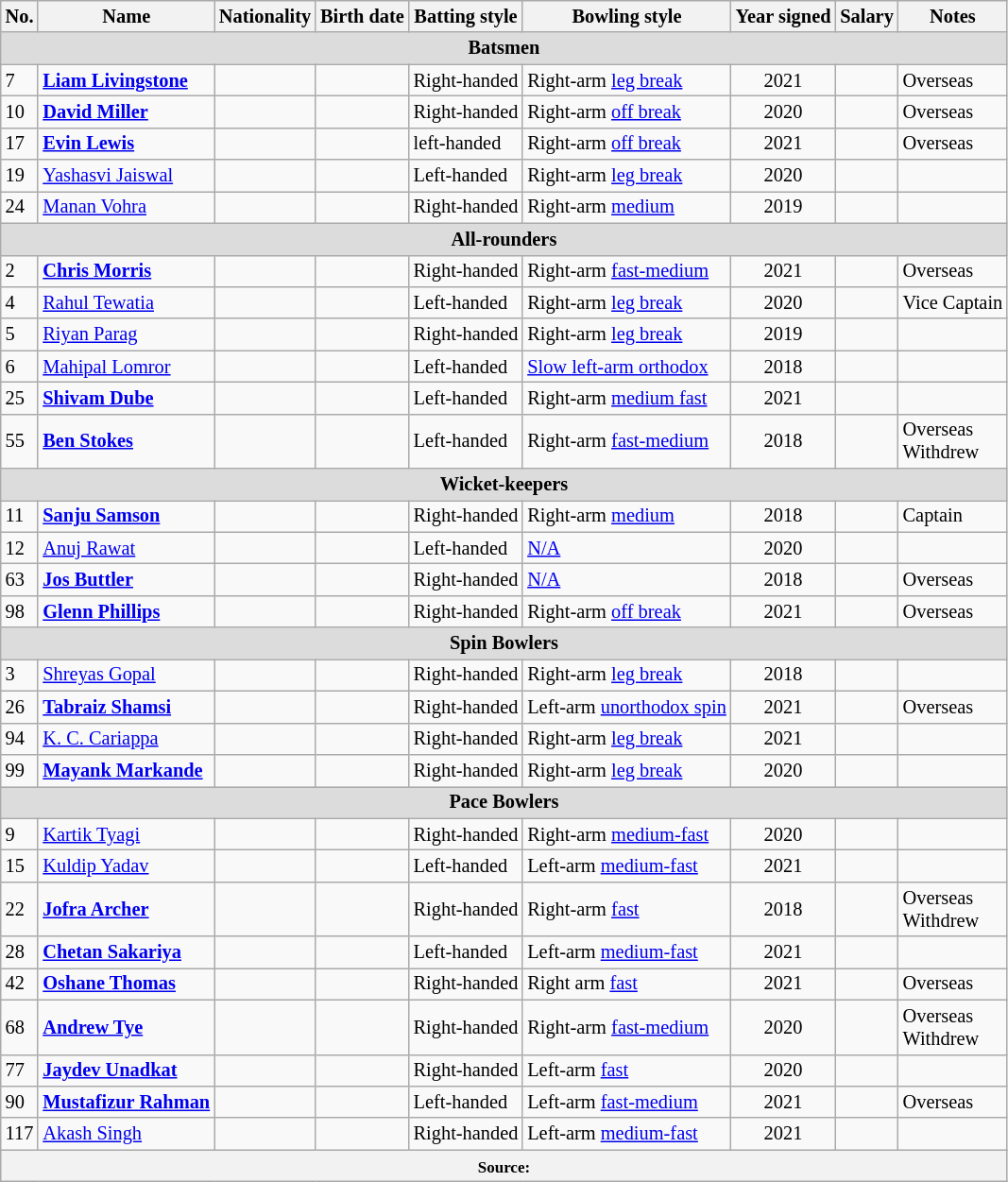<table class="wikitable"  style="font-size:85%;">
<tr>
<th>No.</th>
<th>Name</th>
<th>Nationality</th>
<th>Birth date</th>
<th>Batting style</th>
<th>Bowling style</th>
<th>Year signed</th>
<th>Salary</th>
<th>Notes</th>
</tr>
<tr>
<th colspan="9"  style="background:#dcdcdc; text-align:center;">Batsmen</th>
</tr>
<tr>
<td>7</td>
<td><strong><a href='#'>Liam Livingstone</a></strong></td>
<td></td>
<td></td>
<td>Right-handed</td>
<td>Right-arm <a href='#'>leg break</a></td>
<td style="text-align:center;">2021</td>
<td style="text-align:right;"></td>
<td>Overseas</td>
</tr>
<tr>
<td>10</td>
<td><strong><a href='#'>David Miller</a></strong></td>
<td></td>
<td></td>
<td>Right-handed</td>
<td>Right-arm <a href='#'>off break</a></td>
<td style="text-align:center;">2020</td>
<td style="text-align:right;"></td>
<td>Overseas</td>
</tr>
<tr>
<td>17</td>
<td><strong><a href='#'>Evin Lewis</a></strong></td>
<td></td>
<td></td>
<td>left-handed</td>
<td>Right-arm <a href='#'>off break</a></td>
<td style="text-align:center;">2021</td>
<td style="text-align:right;"></td>
<td>Overseas</td>
</tr>
<tr>
<td>19</td>
<td><a href='#'>Yashasvi Jaiswal</a></td>
<td></td>
<td></td>
<td>Left-handed</td>
<td>Right-arm <a href='#'>leg break</a></td>
<td style="text-align:center;">2020</td>
<td style="text-align:right;"></td>
<td></td>
</tr>
<tr>
<td>24</td>
<td><a href='#'>Manan Vohra</a></td>
<td></td>
<td></td>
<td>Right-handed</td>
<td>Right-arm <a href='#'>medium</a></td>
<td style="text-align:center;">2019</td>
<td style="text-align:right;"></td>
<td></td>
</tr>
<tr>
<th colspan="9"  style="background:#dcdcdc; text-align:center;">All-rounders</th>
</tr>
<tr>
<td>2</td>
<td><strong><a href='#'>Chris Morris</a></strong></td>
<td></td>
<td></td>
<td>Right-handed</td>
<td>Right-arm <a href='#'>fast-medium</a></td>
<td style="text-align:center;">2021</td>
<td style="text-align:right;"></td>
<td>Overseas</td>
</tr>
<tr>
<td>4</td>
<td><a href='#'>Rahul Tewatia</a></td>
<td></td>
<td></td>
<td>Left-handed</td>
<td>Right-arm <a href='#'>leg break</a></td>
<td style="text-align:center;">2020</td>
<td style="text-align:right;"></td>
<td>Vice Captain</td>
</tr>
<tr>
<td>5</td>
<td><a href='#'>Riyan Parag</a></td>
<td></td>
<td></td>
<td>Right-handed</td>
<td>Right-arm <a href='#'>leg break</a></td>
<td style="text-align:center;">2019</td>
<td style="text-align:right;"></td>
<td></td>
</tr>
<tr>
<td>6</td>
<td><a href='#'>Mahipal Lomror</a></td>
<td></td>
<td></td>
<td>Left-handed</td>
<td><a href='#'>Slow left-arm orthodox</a></td>
<td style="text-align:center;">2018</td>
<td style="text-align:right;"></td>
<td></td>
</tr>
<tr>
<td>25</td>
<td><strong><a href='#'>Shivam Dube</a></strong></td>
<td></td>
<td></td>
<td>Left-handed</td>
<td>Right-arm <a href='#'>medium fast</a></td>
<td style="text-align:center;">2021</td>
<td style="text-align:right;"></td>
<td></td>
</tr>
<tr>
<td>55</td>
<td><strong><a href='#'>Ben Stokes</a></strong></td>
<td></td>
<td></td>
<td>Left-handed</td>
<td>Right-arm <a href='#'>fast-medium</a></td>
<td style="text-align:center;">2018</td>
<td style="text-align:right;"></td>
<td>Overseas<br>Withdrew</td>
</tr>
<tr>
<th colspan="9"  style="background:#dcdcdc; text-align:center;">Wicket-keepers</th>
</tr>
<tr>
<td>11</td>
<td><strong><a href='#'>Sanju Samson</a></strong></td>
<td></td>
<td></td>
<td>Right-handed</td>
<td>Right-arm <a href='#'>medium</a></td>
<td style="text-align:center;">2018</td>
<td style="text-align:right;"></td>
<td>Captain</td>
</tr>
<tr>
<td>12</td>
<td><a href='#'>Anuj Rawat</a></td>
<td></td>
<td></td>
<td>Left-handed</td>
<td><a href='#'>N/A</a></td>
<td style="text-align:center;">2020</td>
<td style="text-align:right;"></td>
<td></td>
</tr>
<tr>
<td>63</td>
<td><strong><a href='#'>Jos Buttler</a></strong></td>
<td></td>
<td></td>
<td>Right-handed</td>
<td><a href='#'>N/A</a></td>
<td style="text-align:center;">2018</td>
<td style="text-align:right;"></td>
<td>Overseas</td>
</tr>
<tr>
<td>98</td>
<td><strong><a href='#'>Glenn Phillips</a></strong></td>
<td></td>
<td></td>
<td>Right-handed</td>
<td>Right-arm <a href='#'>off break</a></td>
<td style="text-align:center;">2021</td>
<td style="text-align:right;"></td>
<td>Overseas</td>
</tr>
<tr>
<th colspan="9"  style="background:#dcdcdc; text-align:center;">Spin Bowlers</th>
</tr>
<tr>
<td>3</td>
<td><a href='#'>Shreyas Gopal</a></td>
<td></td>
<td></td>
<td>Right-handed</td>
<td>Right-arm <a href='#'>leg break</a></td>
<td style="text-align:center;">2018</td>
<td style="text-align:right;"></td>
<td></td>
</tr>
<tr>
<td>26</td>
<td><strong><a href='#'>Tabraiz Shamsi</a></strong></td>
<td></td>
<td></td>
<td>Right-handed</td>
<td>Left-arm <a href='#'>unorthodox spin</a></td>
<td style="text-align:center;">2021</td>
<td style="text-align:right;"></td>
<td>Overseas</td>
</tr>
<tr>
<td>94</td>
<td><a href='#'>K. C. Cariappa</a></td>
<td></td>
<td></td>
<td>Right-handed</td>
<td>Right-arm <a href='#'>leg break</a></td>
<td style="text-align:center;">2021</td>
<td style="text-align:right;"></td>
<td></td>
</tr>
<tr>
<td>99</td>
<td><strong><a href='#'>Mayank Markande</a></strong></td>
<td></td>
<td></td>
<td>Right-handed</td>
<td>Right-arm <a href='#'>leg break</a></td>
<td style="text-align:center;">2020</td>
<td style="text-align:right;"></td>
<td></td>
</tr>
<tr>
<th colspan="9"  style="background:#dcdcdc; text-align:center;">Pace Bowlers</th>
</tr>
<tr>
<td>9</td>
<td><a href='#'>Kartik Tyagi</a></td>
<td></td>
<td></td>
<td>Right-handed</td>
<td>Right-arm <a href='#'>medium-fast</a></td>
<td style="text-align:center;">2020</td>
<td style="text-align:right;"></td>
<td></td>
</tr>
<tr>
<td>15</td>
<td><a href='#'>Kuldip Yadav</a></td>
<td></td>
<td></td>
<td>Left-handed</td>
<td>Left-arm <a href='#'>medium-fast</a></td>
<td style="text-align:center;">2021</td>
<td style="text-align:right;"></td>
<td></td>
</tr>
<tr>
<td>22</td>
<td><strong><a href='#'>Jofra Archer</a></strong></td>
<td></td>
<td></td>
<td>Right-handed</td>
<td>Right-arm <a href='#'>fast</a></td>
<td style="text-align:center;">2018</td>
<td style="text-align:right;"></td>
<td>Overseas<br>Withdrew</td>
</tr>
<tr>
<td>28</td>
<td><strong><a href='#'>Chetan Sakariya</a></strong></td>
<td></td>
<td></td>
<td>Left-handed</td>
<td>Left-arm <a href='#'>medium-fast</a></td>
<td style="text-align:center;">2021</td>
<td style="text-align:right;"></td>
<td></td>
</tr>
<tr>
<td>42</td>
<td><strong><a href='#'>Oshane Thomas</a></strong></td>
<td></td>
<td></td>
<td>Right-handed</td>
<td>Right arm <a href='#'>fast</a></td>
<td style="text-align:center;">2021</td>
<td style="text-align:right;"></td>
<td>Overseas</td>
</tr>
<tr>
<td>68</td>
<td><strong><a href='#'>Andrew Tye</a></strong></td>
<td></td>
<td></td>
<td>Right-handed</td>
<td>Right-arm <a href='#'>fast-medium</a></td>
<td style="text-align:center;">2020</td>
<td style="text-align:right;"></td>
<td>Overseas<br>Withdrew</td>
</tr>
<tr>
<td>77</td>
<td><strong><a href='#'>Jaydev Unadkat</a></strong></td>
<td></td>
<td></td>
<td>Right-handed</td>
<td>Left-arm <a href='#'>fast</a></td>
<td style="text-align:center;">2020</td>
<td style="text-align:right;"></td>
<td></td>
</tr>
<tr>
<td>90</td>
<td><strong><a href='#'>Mustafizur Rahman</a></strong></td>
<td></td>
<td></td>
<td>Left-handed</td>
<td>Left-arm <a href='#'>fast-medium</a></td>
<td style="text-align:center;">2021</td>
<td style="text-align:right;"></td>
<td>Overseas</td>
</tr>
<tr>
<td>117</td>
<td><a href='#'>Akash Singh</a></td>
<td></td>
<td></td>
<td>Right-handed</td>
<td>Left-arm <a href='#'>medium-fast</a></td>
<td style="text-align:center;">2021</td>
<td style="text-align:right;"></td>
<td></td>
</tr>
<tr>
<th colspan="9" style="text-align: center;"><small>Source:</small></th>
</tr>
</table>
